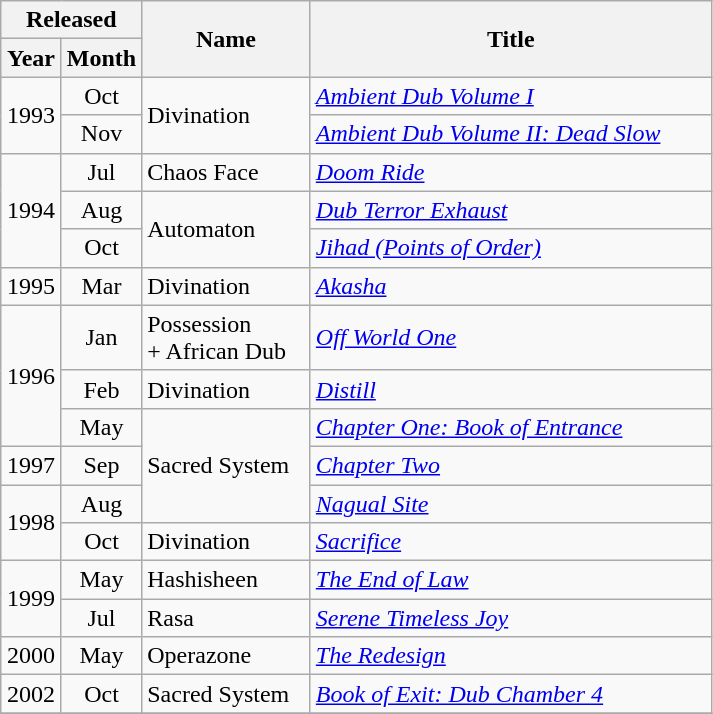<table class="wikitable">
<tr>
<th colspan="2">Released</th>
<th rowspan="2" width="105">Name</th>
<th rowspan="2" width="260">Title</th>
</tr>
<tr>
<th width="33">Year</th>
<th width="44">Month</th>
</tr>
<tr>
<td align="center" rowspan="2">1993</td>
<td align="center">Oct</td>
<td rowspan="2">Divination</td>
<td><em><a href='#'>Ambient Dub Volume I</a></em></td>
</tr>
<tr>
<td align="center">Nov</td>
<td><em><a href='#'>Ambient Dub Volume II: Dead Slow</a></em></td>
</tr>
<tr>
<td align="center" rowspan="3">1994</td>
<td align="center">Jul</td>
<td>Chaos Face</td>
<td><em><a href='#'>Doom Ride</a></em></td>
</tr>
<tr>
<td align="center">Aug</td>
<td rowspan="2">Automaton</td>
<td><em><a href='#'>Dub Terror Exhaust</a></em></td>
</tr>
<tr>
<td align="center">Oct</td>
<td><em><a href='#'>Jihad (Points of Order)</a></em></td>
</tr>
<tr>
<td align="center">1995</td>
<td align="center">Mar</td>
<td>Divination</td>
<td><em><a href='#'>Akasha</a></em></td>
</tr>
<tr>
<td align="center" rowspan="3">1996</td>
<td align="center">Jan</td>
<td>Possession<br>+ African Dub</td>
<td><em><a href='#'>Off World One</a></em></td>
</tr>
<tr>
<td align="center">Feb</td>
<td>Divination</td>
<td><em><a href='#'>Distill</a></em></td>
</tr>
<tr>
<td align="center">May</td>
<td rowspan="3">Sacred System</td>
<td><em><a href='#'>Chapter One: Book of Entrance</a></em></td>
</tr>
<tr>
<td align="center">1997</td>
<td align="center">Sep</td>
<td><em><a href='#'>Chapter Two</a></em></td>
</tr>
<tr>
<td align="center" rowspan="2">1998</td>
<td align="center">Aug</td>
<td><em><a href='#'>Nagual Site</a></em></td>
</tr>
<tr>
<td align="center">Oct</td>
<td>Divination</td>
<td><em><a href='#'>Sacrifice</a></em></td>
</tr>
<tr>
<td align="center" rowspan="2">1999</td>
<td align="center">May</td>
<td>Hashisheen</td>
<td><em><a href='#'>The End of Law</a></em></td>
</tr>
<tr>
<td align="center">Jul</td>
<td>Rasa</td>
<td><em><a href='#'>Serene Timeless Joy</a></em></td>
</tr>
<tr>
<td align="center">2000</td>
<td align="center">May</td>
<td>Operazone</td>
<td><em><a href='#'>The Redesign</a></em></td>
</tr>
<tr>
<td align="center">2002</td>
<td align="center">Oct</td>
<td>Sacred System</td>
<td><em><a href='#'>Book of Exit: Dub Chamber 4</a></em></td>
</tr>
<tr>
</tr>
</table>
